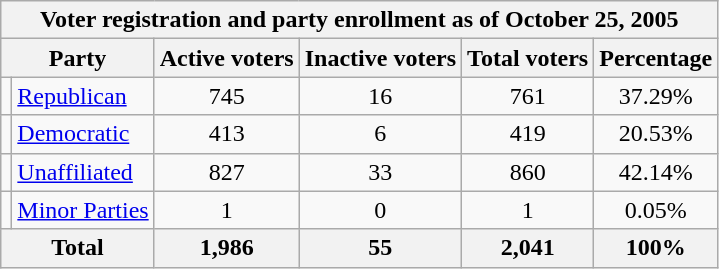<table class=wikitable>
<tr>
<th colspan = 6>Voter registration and party enrollment as of October 25, 2005</th>
</tr>
<tr>
<th colspan = 2>Party</th>
<th>Active voters</th>
<th>Inactive voters</th>
<th>Total voters</th>
<th>Percentage</th>
</tr>
<tr>
<td></td>
<td><a href='#'>Republican</a></td>
<td style="text-align:center;">745</td>
<td style="text-align:center;">16</td>
<td style="text-align:center;">761</td>
<td style="text-align:center;">37.29%</td>
</tr>
<tr>
<td></td>
<td><a href='#'>Democratic</a></td>
<td style="text-align:center;">413</td>
<td style="text-align:center;">6</td>
<td style="text-align:center;">419</td>
<td style="text-align:center;">20.53%</td>
</tr>
<tr>
<td></td>
<td><a href='#'>Unaffiliated</a></td>
<td style="text-align:center;">827</td>
<td style="text-align:center;">33</td>
<td style="text-align:center;">860</td>
<td style="text-align:center;">42.14%</td>
</tr>
<tr>
<td></td>
<td><a href='#'>Minor Parties</a></td>
<td style="text-align:center;">1</td>
<td style="text-align:center;">0</td>
<td style="text-align:center;">1</td>
<td style="text-align:center;">0.05%</td>
</tr>
<tr>
<th colspan = 2>Total</th>
<th style="text-align:center;">1,986</th>
<th style="text-align:center;">55</th>
<th style="text-align:center;">2,041</th>
<th style="text-align:center;">100%</th>
</tr>
</table>
